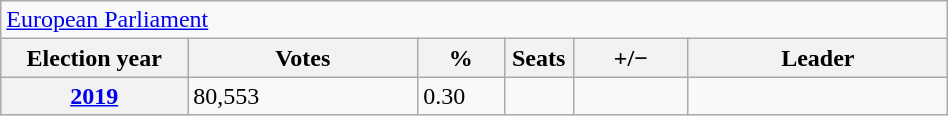<table class="wikitable" style="width:50%; border:1px #AAAAFF solid">
<tr>
<td colspan="6"><a href='#'>European Parliament</a></td>
</tr>
<tr>
<th width="13%">Election year</th>
<th width="16%">Votes</th>
<th width="6%">%</th>
<th width="1%">Seats</th>
<th width="8%">+/−</th>
<th width="18%">Leader</th>
</tr>
<tr>
<th><a href='#'>2019</a></th>
<td>80,553</td>
<td>0.30</td>
<td></td>
<td></td>
<td></td>
</tr>
</table>
